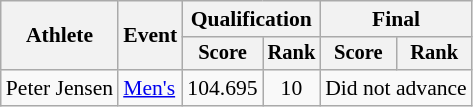<table class="wikitable" style="font-size:90%">
<tr>
<th rowspan="2">Athlete</th>
<th rowspan="2">Event</th>
<th colspan="2">Qualification</th>
<th colspan="2">Final</th>
</tr>
<tr style="font-size:95%">
<th>Score</th>
<th>Rank</th>
<th>Score</th>
<th>Rank</th>
</tr>
<tr align=center>
<td align=left>Peter Jensen</td>
<td align=left><a href='#'>Men's</a></td>
<td>104.695</td>
<td>10</td>
<td colspan=2>Did not advance</td>
</tr>
</table>
